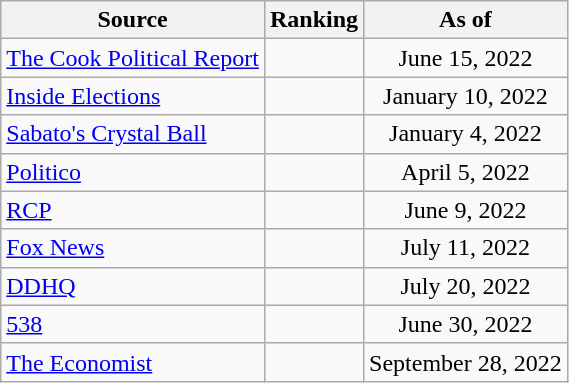<table class="wikitable" style="text-align:center">
<tr>
<th>Source</th>
<th>Ranking</th>
<th>As of</th>
</tr>
<tr>
<td align=left><a href='#'>The Cook Political Report</a></td>
<td></td>
<td>June 15, 2022</td>
</tr>
<tr>
<td align=left><a href='#'>Inside Elections</a></td>
<td></td>
<td>January 10, 2022</td>
</tr>
<tr>
<td align=left><a href='#'>Sabato's Crystal Ball</a></td>
<td></td>
<td>January 4, 2022</td>
</tr>
<tr>
<td align="left"><a href='#'>Politico</a></td>
<td></td>
<td>April 5, 2022</td>
</tr>
<tr>
<td align="left"><a href='#'>RCP</a></td>
<td></td>
<td>June 9, 2022</td>
</tr>
<tr>
<td align=left><a href='#'>Fox News</a></td>
<td></td>
<td>July 11, 2022</td>
</tr>
<tr>
<td align="left"><a href='#'>DDHQ</a></td>
<td></td>
<td>July 20, 2022</td>
</tr>
<tr>
<td align="left"><a href='#'>538</a></td>
<td></td>
<td>June 30, 2022</td>
</tr>
<tr>
<td align="left"><a href='#'>The Economist</a></td>
<td></td>
<td>September 28, 2022</td>
</tr>
</table>
